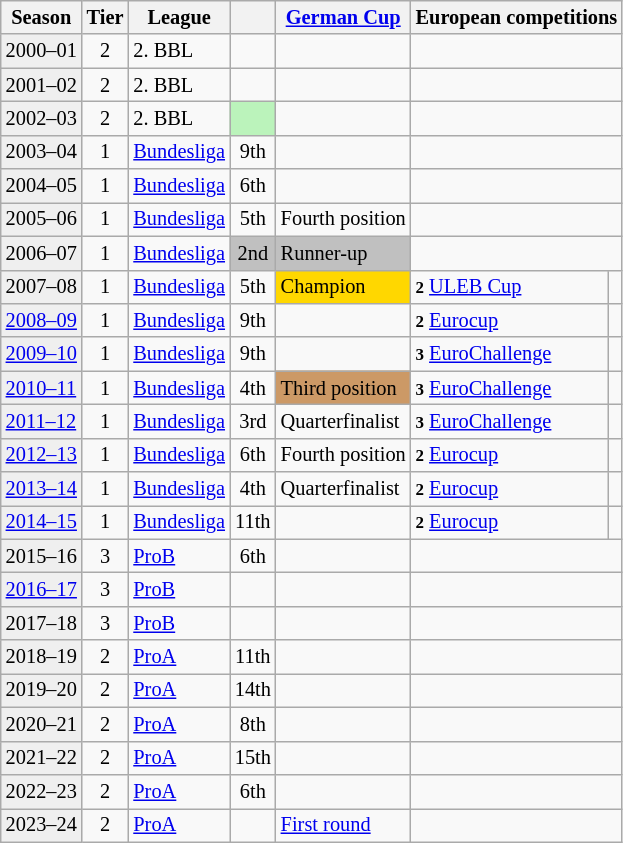<table class="wikitable" style="font-size:85%">
<tr>
<th>Season</th>
<th>Tier</th>
<th>League</th>
<th></th>
<th><a href='#'>German Cup</a></th>
<th colspan=2>European competitions</th>
</tr>
<tr>
<td style="background:#efefef;">2000–01</td>
<td align="center">2</td>
<td>2. BBL</td>
<td align="center"></td>
<td></td>
<td colspan=2></td>
</tr>
<tr>
<td style="background:#efefef;">2001–02</td>
<td align="center">2</td>
<td>2. BBL</td>
<td align="center"></td>
<td></td>
<td colspan=2></td>
</tr>
<tr>
<td style="background:#efefef;">2002–03</td>
<td align="center">2</td>
<td>2. BBL</td>
<td style="background:#BBF3BB" align="center"></td>
<td></td>
<td colspan=2></td>
</tr>
<tr>
<td style="background:#efefef;">2003–04</td>
<td align="center">1</td>
<td><a href='#'>Bundesliga</a></td>
<td align="center">9th</td>
<td></td>
<td colspan=2></td>
</tr>
<tr>
<td style="background:#efefef;">2004–05</td>
<td align="center">1</td>
<td><a href='#'>Bundesliga</a></td>
<td align="center">6th</td>
<td></td>
<td colspan=2></td>
</tr>
<tr>
<td style="background:#efefef;">2005–06</td>
<td align="center">1</td>
<td><a href='#'>Bundesliga</a></td>
<td align="center">5th</td>
<td>Fourth position</td>
<td colspan=2></td>
</tr>
<tr>
<td style="background:#efefef;">2006–07</td>
<td align="center">1</td>
<td><a href='#'>Bundesliga</a></td>
<td style="background:silver" align="center">2nd</td>
<td style="background:silver">Runner-up</td>
<td colspan=2></td>
</tr>
<tr>
<td style="background:#efefef;">2007–08</td>
<td align="center">1</td>
<td><a href='#'>Bundesliga</a></td>
<td align="center">5th</td>
<td style="background:gold">Champion</td>
<td><small><strong>2</strong></small> <a href='#'>ULEB Cup</a></td>
<td></td>
</tr>
<tr>
<td style="background:#efefef;"><a href='#'>2008–09</a></td>
<td align="center">1</td>
<td><a href='#'>Bundesliga</a></td>
<td align="center">9th</td>
<td></td>
<td><small><strong>2</strong></small> <a href='#'>Eurocup</a></td>
<td></td>
</tr>
<tr>
<td style="background:#efefef;"><a href='#'>2009–10</a></td>
<td align="center">1</td>
<td><a href='#'>Bundesliga</a></td>
<td align="center">9th</td>
<td></td>
<td><small><strong>3</strong></small> <a href='#'>EuroChallenge</a></td>
<td></td>
</tr>
<tr>
<td style="background:#efefef;"><a href='#'>2010–11</a></td>
<td align="center">1</td>
<td><a href='#'>Bundesliga</a></td>
<td align="center">4th</td>
<td style="background:#CC9966">Third position</td>
<td><small><strong>3</strong></small> <a href='#'>EuroChallenge</a></td>
<td></td>
</tr>
<tr>
<td style="background:#efefef;"><a href='#'>2011–12</a></td>
<td align="center">1</td>
<td><a href='#'>Bundesliga</a></td>
<td align="center">3rd</td>
<td>Quarterfinalist</td>
<td><small><strong>3</strong></small> <a href='#'>EuroChallenge</a></td>
<td></td>
</tr>
<tr>
<td style="background:#efefef;"><a href='#'>2012–13</a></td>
<td align="center">1</td>
<td><a href='#'>Bundesliga</a></td>
<td align="center">6th</td>
<td>Fourth position</td>
<td><small><strong>2</strong></small> <a href='#'>Eurocup</a></td>
<td></td>
</tr>
<tr>
<td style="background:#efefef;"><a href='#'>2013–14</a></td>
<td align="center">1</td>
<td><a href='#'>Bundesliga</a></td>
<td align="center">4th</td>
<td>Quarterfinalist</td>
<td><small><strong>2</strong></small> <a href='#'>Eurocup</a></td>
<td></td>
</tr>
<tr>
<td style="background:#efefef;"><a href='#'>2014–15</a></td>
<td align="center">1</td>
<td><a href='#'>Bundesliga</a></td>
<td align="center">11th</td>
<td></td>
<td><small><strong>2</strong></small> <a href='#'>Eurocup</a></td>
<td></td>
</tr>
<tr>
<td style="background:#efefef;">2015–16</td>
<td align="center">3</td>
<td><a href='#'>ProB</a></td>
<td align="center">6th</td>
<td></td>
<td colspan=2></td>
</tr>
<tr>
<td style="background:#efefef;"><a href='#'>2016–17</a></td>
<td align="center">3</td>
<td><a href='#'>ProB</a></td>
<td align="center"></td>
<td></td>
<td colspan=2></td>
</tr>
<tr>
<td style="background:#efefef;">2017–18</td>
<td align="center">3</td>
<td><a href='#'>ProB</a></td>
<td align="center"></td>
<td></td>
<td colspan=2></td>
</tr>
<tr>
<td style="background:#efefef;">2018–19</td>
<td align="center">2</td>
<td><a href='#'>ProA</a></td>
<td align="center">11th</td>
<td></td>
<td colspan=2></td>
</tr>
<tr>
<td style="background:#efefef;">2019–20</td>
<td align="center">2</td>
<td><a href='#'>ProA</a></td>
<td align="center">14th</td>
<td></td>
<td colspan=2></td>
</tr>
<tr>
<td style="background:#efefef;">2020–21</td>
<td align="center">2</td>
<td><a href='#'>ProA</a></td>
<td align="center">8th</td>
<td></td>
<td colspan=2></td>
</tr>
<tr>
<td style="background:#efefef;">2021–22</td>
<td align="center">2</td>
<td><a href='#'>ProA</a></td>
<td align="center">15th</td>
<td></td>
<td colspan=2></td>
</tr>
<tr>
<td style="background:#efefef;">2022–23</td>
<td align="center">2</td>
<td><a href='#'>ProA</a></td>
<td align="center">6th</td>
<td></td>
<td colspan=2></td>
</tr>
<tr>
<td style="background:#efefef;">2023–24</td>
<td align="center">2</td>
<td><a href='#'>ProA</a></td>
<td align="center"></td>
<td><a href='#'>First round</a></td>
<td colspan=2></td>
</tr>
</table>
